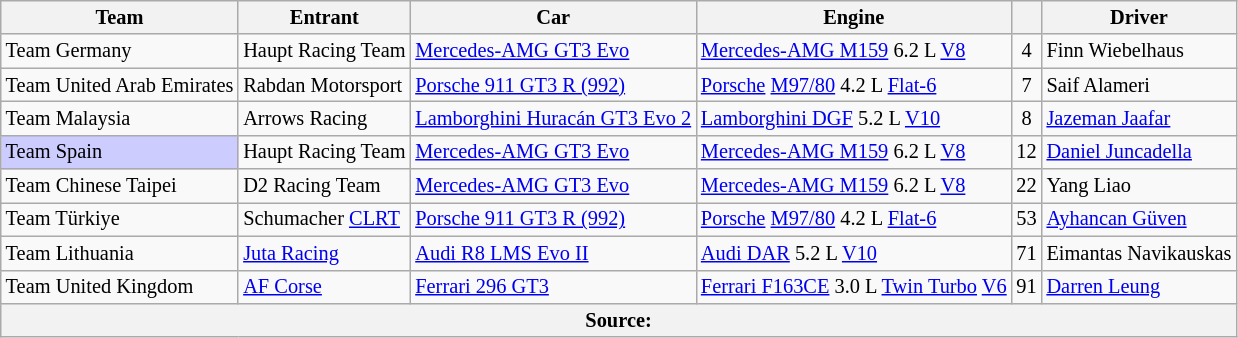<table class="wikitable" style="font-size: 85%;">
<tr>
<th>Team</th>
<th>Entrant</th>
<th>Car</th>
<th>Engine</th>
<th></th>
<th>Driver</th>
</tr>
<tr>
<td> Team Germany</td>
<td> Haupt Racing Team</td>
<td><a href='#'>Mercedes-AMG GT3 Evo</a></td>
<td><a href='#'>Mercedes-AMG M159</a> 6.2 L <a href='#'>V8</a></td>
<td align="center">4</td>
<td>Finn Wiebelhaus</td>
</tr>
<tr>
<td> Team United Arab Emirates</td>
<td> Rabdan Motorsport</td>
<td><a href='#'>Porsche 911 GT3 R (992)</a></td>
<td><a href='#'>Porsche</a> <a href='#'>M97/80</a> 4.2 L <a href='#'>Flat-6</a></td>
<td align="center">7</td>
<td>Saif Alameri</td>
</tr>
<tr>
<td> Team Malaysia</td>
<td> Arrows Racing</td>
<td><a href='#'>Lamborghini Huracán GT3 Evo 2</a></td>
<td><a href='#'>Lamborghini DGF</a> 5.2 L <a href='#'>V10</a></td>
<td align="center">8</td>
<td><a href='#'>Jazeman Jaafar</a></td>
</tr>
<tr>
<td style="background:#ccccff"> Team Spain</td>
<td> Haupt Racing Team</td>
<td><a href='#'>Mercedes-AMG GT3 Evo</a></td>
<td><a href='#'>Mercedes-AMG M159</a> 6.2 L <a href='#'>V8</a></td>
<td align="center">12</td>
<td><a href='#'>Daniel Juncadella</a></td>
</tr>
<tr>
<td> Team Chinese Taipei</td>
<td> D2 Racing Team</td>
<td><a href='#'>Mercedes-AMG GT3 Evo</a></td>
<td><a href='#'>Mercedes-AMG M159</a> 6.2 L <a href='#'>V8</a></td>
<td align="center">22</td>
<td>Yang Liao</td>
</tr>
<tr>
<td> Team Türkiye</td>
<td> Schumacher <a href='#'>CLRT</a></td>
<td><a href='#'>Porsche 911 GT3 R (992)</a></td>
<td><a href='#'>Porsche</a> <a href='#'>M97/80</a> 4.2 L <a href='#'>Flat-6</a></td>
<td align="center">53</td>
<td><a href='#'>Ayhancan Güven</a></td>
</tr>
<tr>
<td> Team Lithuania</td>
<td> <a href='#'>Juta Racing</a></td>
<td><a href='#'>Audi R8 LMS Evo II</a></td>
<td><a href='#'>Audi DAR</a> 5.2 L <a href='#'>V10</a></td>
<td align="center">71</td>
<td>Eimantas Navikauskas</td>
</tr>
<tr>
<td> Team United Kingdom</td>
<td> <a href='#'>AF Corse</a></td>
<td><a href='#'>Ferrari 296 GT3</a></td>
<td><a href='#'>Ferrari F163CE</a> 3.0 L <a href='#'>Twin Turbo</a> <a href='#'>V6</a></td>
<td align="center">91</td>
<td><a href='#'>Darren Leung</a></td>
</tr>
<tr>
<th colspan=6>Source:</th>
</tr>
</table>
